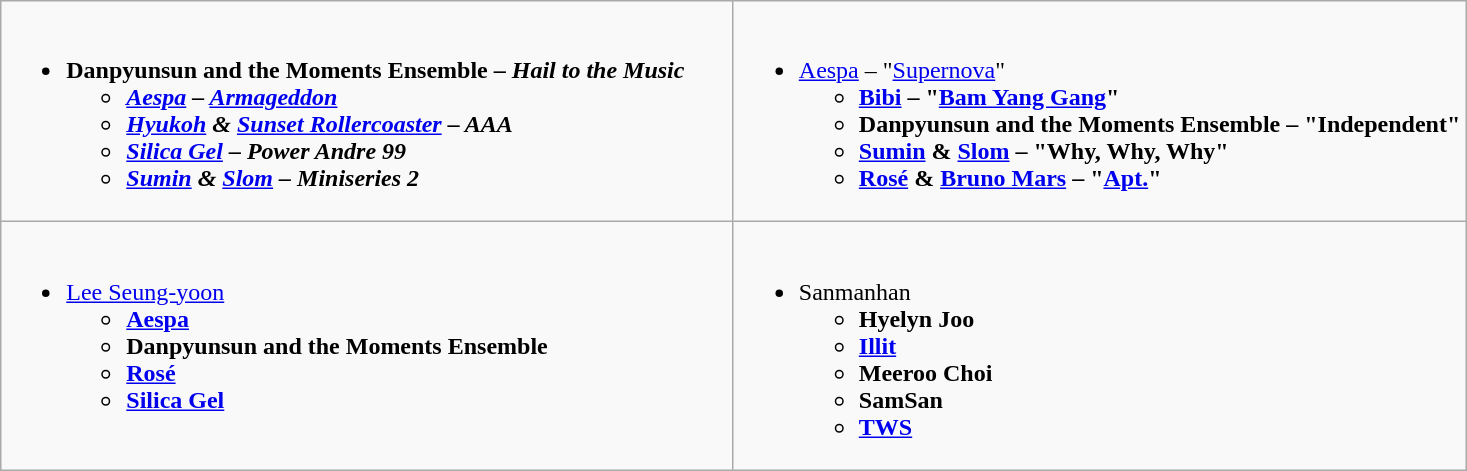<table class="wikitable">
<tr>
<td style="vertical-align:top;" width="50%"><br><ul><li><strong>Danpyunsun and the Moments Ensemble – <em>Hail to the Music<strong><em> <ul><li><a href='#'>Aespa</a> – </em><a href='#'>Armageddon</a><em></li><li><a href='#'>Hyukoh</a> & <a href='#'>Sunset Rollercoaster</a> – </em>AAA<em></li><li><a href='#'>Silica Gel</a> – </em>Power Andre 99<em></li><li><a href='#'>Sumin</a> & <a href='#'>Slom</a> – </em>Miniseries 2<em></li></ul></li></ul></td>
<td style="vertical-align:top;" width="50%"><br><ul><li></strong><a href='#'>Aespa</a> – "<a href='#'>Supernova</a>"<strong> <ul><li><a href='#'>Bibi</a> – "<a href='#'>Bam Yang Gang</a>"</li><li>Danpyunsun and the Moments Ensemble – "Independent"</li><li><a href='#'>Sumin</a> & <a href='#'>Slom</a> – "Why, Why, Why"</li><li><a href='#'>Rosé</a> & <a href='#'>Bruno Mars</a> – "<a href='#'>Apt.</a>"</li></ul></li></ul></td>
</tr>
<tr>
<td style="vertical-align:top;" width="50%"><br><ul><li></strong><a href='#'>Lee Seung-yoon</a><strong> <ul><li><a href='#'>Aespa</a></li><li>Danpyunsun and the Moments Ensemble</li><li><a href='#'>Rosé</a></li><li><a href='#'>Silica Gel</a></li></ul></li></ul></td>
<td style="vertical-align:top;" width="50%"><br><ul><li></strong>Sanmanhan<strong> <ul><li>Hyelyn Joo</li><li><a href='#'>Illit</a></li><li>Meeroo Choi</li><li>SamSan</li><li><a href='#'>TWS</a></li></ul></li></ul></td>
</tr>
</table>
